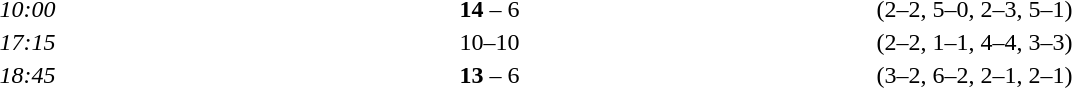<table style="text-align:center">
<tr>
<th width=100></th>
<th width=200></th>
<th width=100></th>
<th width=200></th>
</tr>
<tr>
<td><em>10:00</em></td>
<td align=right><strong></strong></td>
<td><strong>14</strong> – 6</td>
<td align=left></td>
<td>(2–2, 5–0, 2–3, 5–1)</td>
</tr>
<tr>
<td><em>17:15</em></td>
<td align=right></td>
<td>10–10</td>
<td align=left></td>
<td>(2–2, 1–1, 4–4, 3–3)</td>
</tr>
<tr>
<td><em>18:45</em></td>
<td align=right><strong></strong></td>
<td><strong>13</strong> – 6</td>
<td align=left></td>
<td>(3–2, 6–2, 2–1, 2–1)</td>
</tr>
</table>
